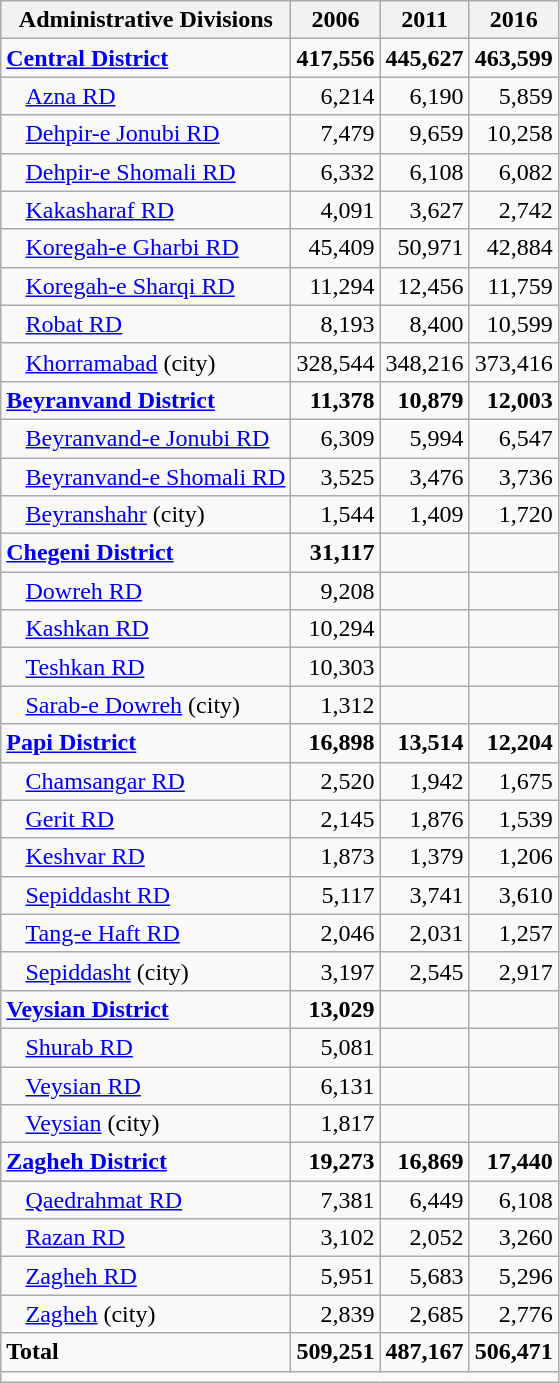<table class="wikitable">
<tr>
<th>Administrative Divisions</th>
<th>2006</th>
<th>2011</th>
<th>2016</th>
</tr>
<tr>
<td><strong><a href='#'>Central District</a></strong></td>
<td style="text-align: right;"><strong>417,556</strong></td>
<td style="text-align: right;"><strong>445,627</strong></td>
<td style="text-align: right;"><strong>463,599</strong></td>
</tr>
<tr>
<td style="padding-left: 1em;"><a href='#'>Azna RD</a></td>
<td style="text-align: right;">6,214</td>
<td style="text-align: right;">6,190</td>
<td style="text-align: right;">5,859</td>
</tr>
<tr>
<td style="padding-left: 1em;"><a href='#'>Dehpir-e Jonubi RD</a></td>
<td style="text-align: right;">7,479</td>
<td style="text-align: right;">9,659</td>
<td style="text-align: right;">10,258</td>
</tr>
<tr>
<td style="padding-left: 1em;"><a href='#'>Dehpir-e Shomali RD</a></td>
<td style="text-align: right;">6,332</td>
<td style="text-align: right;">6,108</td>
<td style="text-align: right;">6,082</td>
</tr>
<tr>
<td style="padding-left: 1em;"><a href='#'>Kakasharaf RD</a></td>
<td style="text-align: right;">4,091</td>
<td style="text-align: right;">3,627</td>
<td style="text-align: right;">2,742</td>
</tr>
<tr>
<td style="padding-left: 1em;"><a href='#'>Koregah-e Gharbi RD</a></td>
<td style="text-align: right;">45,409</td>
<td style="text-align: right;">50,971</td>
<td style="text-align: right;">42,884</td>
</tr>
<tr>
<td style="padding-left: 1em;"><a href='#'>Koregah-e Sharqi RD</a></td>
<td style="text-align: right;">11,294</td>
<td style="text-align: right;">12,456</td>
<td style="text-align: right;">11,759</td>
</tr>
<tr>
<td style="padding-left: 1em;"><a href='#'>Robat RD</a></td>
<td style="text-align: right;">8,193</td>
<td style="text-align: right;">8,400</td>
<td style="text-align: right;">10,599</td>
</tr>
<tr>
<td style="padding-left: 1em;"><a href='#'>Khorramabad</a> (city)</td>
<td style="text-align: right;">328,544</td>
<td style="text-align: right;">348,216</td>
<td style="text-align: right;">373,416</td>
</tr>
<tr>
<td><strong><a href='#'>Beyranvand District</a></strong></td>
<td style="text-align: right;"><strong>11,378</strong></td>
<td style="text-align: right;"><strong>10,879</strong></td>
<td style="text-align: right;"><strong>12,003</strong></td>
</tr>
<tr>
<td style="padding-left: 1em;"><a href='#'>Beyranvand-e Jonubi RD</a></td>
<td style="text-align: right;">6,309</td>
<td style="text-align: right;">5,994</td>
<td style="text-align: right;">6,547</td>
</tr>
<tr>
<td style="padding-left: 1em;"><a href='#'>Beyranvand-e Shomali RD</a></td>
<td style="text-align: right;">3,525</td>
<td style="text-align: right;">3,476</td>
<td style="text-align: right;">3,736</td>
</tr>
<tr>
<td style="padding-left: 1em;"><a href='#'>Beyranshahr</a> (city)</td>
<td style="text-align: right;">1,544</td>
<td style="text-align: right;">1,409</td>
<td style="text-align: right;">1,720</td>
</tr>
<tr>
<td><strong><a href='#'>Chegeni District</a></strong></td>
<td style="text-align: right;"><strong>31,117</strong></td>
<td style="text-align: right;"></td>
<td style="text-align: right;"></td>
</tr>
<tr>
<td style="padding-left: 1em;"><a href='#'>Dowreh RD</a></td>
<td style="text-align: right;">9,208</td>
<td style="text-align: right;"></td>
<td style="text-align: right;"></td>
</tr>
<tr>
<td style="padding-left: 1em;"><a href='#'>Kashkan RD</a></td>
<td style="text-align: right;">10,294</td>
<td style="text-align: right;"></td>
<td style="text-align: right;"></td>
</tr>
<tr>
<td style="padding-left: 1em;"><a href='#'>Teshkan RD</a></td>
<td style="text-align: right;">10,303</td>
<td style="text-align: right;"></td>
<td style="text-align: right;"></td>
</tr>
<tr>
<td style="padding-left: 1em;"><a href='#'>Sarab-e Dowreh</a> (city)</td>
<td style="text-align: right;">1,312</td>
<td style="text-align: right;"></td>
<td style="text-align: right;"></td>
</tr>
<tr>
<td><strong><a href='#'>Papi District</a></strong></td>
<td style="text-align: right;"><strong>16,898</strong></td>
<td style="text-align: right;"><strong>13,514</strong></td>
<td style="text-align: right;"><strong>12,204</strong></td>
</tr>
<tr>
<td style="padding-left: 1em;"><a href='#'>Chamsangar RD</a></td>
<td style="text-align: right;">2,520</td>
<td style="text-align: right;">1,942</td>
<td style="text-align: right;">1,675</td>
</tr>
<tr>
<td style="padding-left: 1em;"><a href='#'>Gerit RD</a></td>
<td style="text-align: right;">2,145</td>
<td style="text-align: right;">1,876</td>
<td style="text-align: right;">1,539</td>
</tr>
<tr>
<td style="padding-left: 1em;"><a href='#'>Keshvar RD</a></td>
<td style="text-align: right;">1,873</td>
<td style="text-align: right;">1,379</td>
<td style="text-align: right;">1,206</td>
</tr>
<tr>
<td style="padding-left: 1em;"><a href='#'>Sepiddasht RD</a></td>
<td style="text-align: right;">5,117</td>
<td style="text-align: right;">3,741</td>
<td style="text-align: right;">3,610</td>
</tr>
<tr>
<td style="padding-left: 1em;"><a href='#'>Tang-e Haft RD</a></td>
<td style="text-align: right;">2,046</td>
<td style="text-align: right;">2,031</td>
<td style="text-align: right;">1,257</td>
</tr>
<tr>
<td style="padding-left: 1em;"><a href='#'>Sepiddasht</a> (city)</td>
<td style="text-align: right;">3,197</td>
<td style="text-align: right;">2,545</td>
<td style="text-align: right;">2,917</td>
</tr>
<tr>
<td><strong><a href='#'>Veysian District</a></strong></td>
<td style="text-align: right;"><strong>13,029</strong></td>
<td style="text-align: right;"></td>
<td style="text-align: right;"></td>
</tr>
<tr>
<td style="padding-left: 1em;"><a href='#'>Shurab RD</a></td>
<td style="text-align: right;">5,081</td>
<td style="text-align: right;"></td>
<td style="text-align: right;"></td>
</tr>
<tr>
<td style="padding-left: 1em;"><a href='#'>Veysian RD</a></td>
<td style="text-align: right;">6,131</td>
<td style="text-align: right;"></td>
<td style="text-align: right;"></td>
</tr>
<tr>
<td style="padding-left: 1em;"><a href='#'>Veysian</a> (city)</td>
<td style="text-align: right;">1,817</td>
<td style="text-align: right;"></td>
<td style="text-align: right;"></td>
</tr>
<tr>
<td><strong><a href='#'>Zagheh District</a></strong></td>
<td style="text-align: right;"><strong>19,273</strong></td>
<td style="text-align: right;"><strong>16,869</strong></td>
<td style="text-align: right;"><strong>17,440</strong></td>
</tr>
<tr>
<td style="padding-left: 1em;"><a href='#'>Qaedrahmat RD</a></td>
<td style="text-align: right;">7,381</td>
<td style="text-align: right;">6,449</td>
<td style="text-align: right;">6,108</td>
</tr>
<tr>
<td style="padding-left: 1em;"><a href='#'>Razan RD</a></td>
<td style="text-align: right;">3,102</td>
<td style="text-align: right;">2,052</td>
<td style="text-align: right;">3,260</td>
</tr>
<tr>
<td style="padding-left: 1em;"><a href='#'>Zagheh RD</a></td>
<td style="text-align: right;">5,951</td>
<td style="text-align: right;">5,683</td>
<td style="text-align: right;">5,296</td>
</tr>
<tr>
<td style="padding-left: 1em;"><a href='#'>Zagheh</a> (city)</td>
<td style="text-align: right;">2,839</td>
<td style="text-align: right;">2,685</td>
<td style="text-align: right;">2,776</td>
</tr>
<tr>
<td><strong>Total</strong></td>
<td style="text-align: right;"><strong>509,251</strong></td>
<td style="text-align: right;"><strong>487,167</strong></td>
<td style="text-align: right;"><strong>506,471</strong></td>
</tr>
<tr>
<td colspan=4></td>
</tr>
</table>
